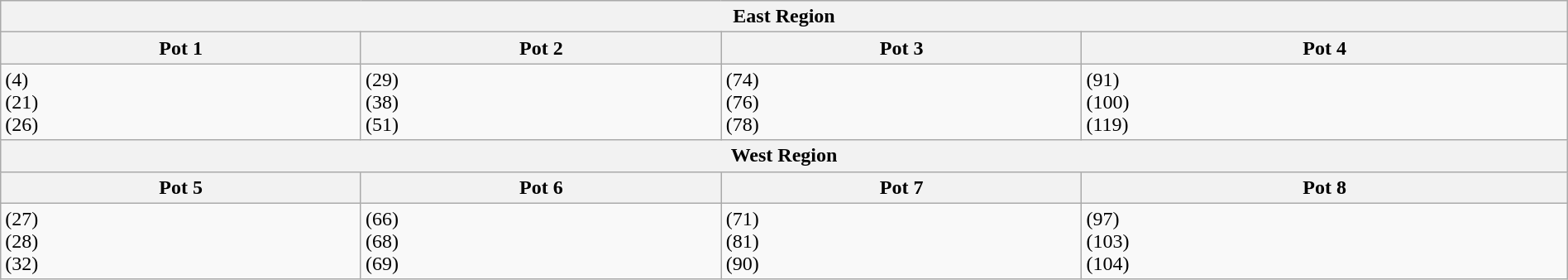<table class="wikitable" style="width:100%;">
<tr>
<th colspan=4>East Region</th>
</tr>
<tr>
<th width=23%>Pot 1</th>
<th width=23%>Pot 2</th>
<th width=23%>Pot 3</th>
<th width=31%>Pot 4</th>
</tr>
<tr>
<td valign=top> (4)<br> (21)<br> (26)</td>
<td valign=top> (29)<br> (38)<br> (51)</td>
<td valign=top> (74)<br> (76)<br> (78)</td>
<td valign=top> (91)<br> (100)<br> (119)</td>
</tr>
<tr>
<th colspan=4>West Region</th>
</tr>
<tr>
<th width=23%>Pot 5</th>
<th width=23%>Pot 6</th>
<th width=23%>Pot 7</th>
<th width=31%>Pot 8</th>
</tr>
<tr>
<td valign=top> (27)<br> (28)<br> (32)</td>
<td valign=top> (66)<br> (68)<br> (69)</td>
<td valign=top> (71)<br> (81)<br> (90)</td>
<td valign=top> (97)<br> (103)<br> (104)</td>
</tr>
</table>
